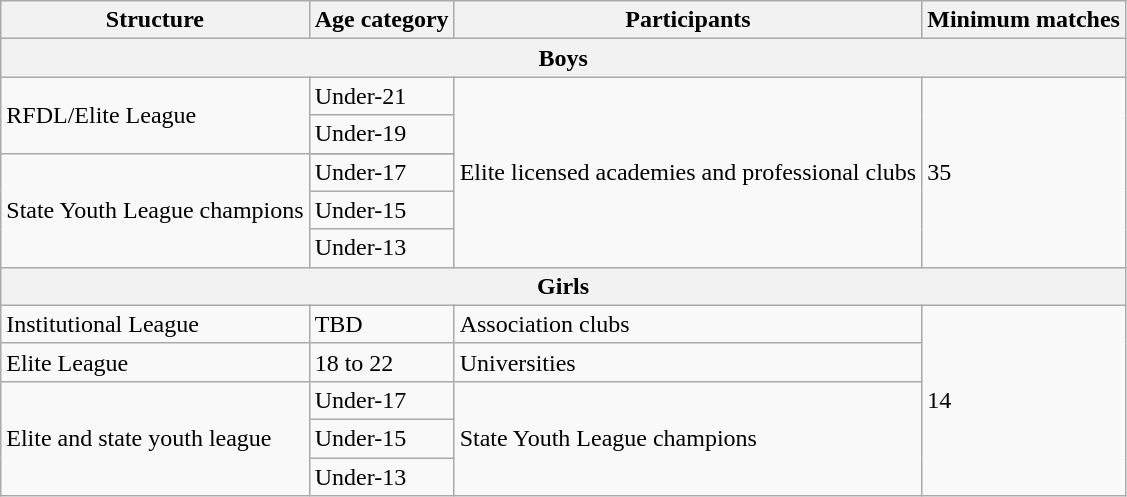<table class=wikitable>
<tr>
<th>Structure</th>
<th>Age category</th>
<th>Participants</th>
<th>Minimum matches</th>
</tr>
<tr>
<th colspan=4>Boys</th>
</tr>
<tr>
<td rowspan=2>RFDL/Elite League</td>
<td>Under-21</td>
<td rowspan=6>Elite licensed academies and professional clubs</td>
<td rowspan=6>35</td>
</tr>
<tr>
<td>Under-19</td>
</tr>
<tr>
<td rowspan=4>State Youth League champions</td>
</tr>
<tr>
<td>Under-17</td>
</tr>
<tr>
<td>Under-15</td>
</tr>
<tr>
<td>Under-13</td>
</tr>
<tr>
<th colspan=4>Girls</th>
</tr>
<tr>
<td>Institutional League</td>
<td>TBD</td>
<td>Association clubs</td>
<td rowspan=5>14</td>
</tr>
<tr>
<td>Elite League</td>
<td>18 to 22</td>
<td>Universities</td>
</tr>
<tr>
<td rowspan=3>Elite and state youth league</td>
<td>Under-17</td>
<td rowspan=3>State Youth League champions</td>
</tr>
<tr>
<td>Under-15</td>
</tr>
<tr>
<td>Under-13</td>
</tr>
</table>
